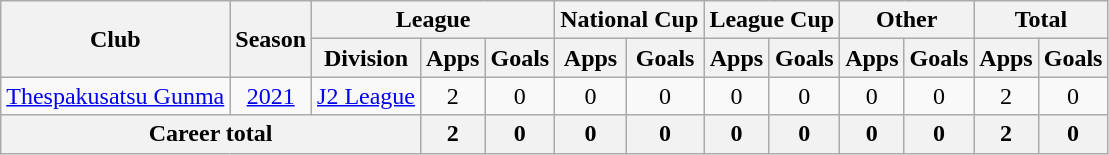<table class="wikitable" style="text-align: center">
<tr>
<th rowspan="2">Club</th>
<th rowspan="2">Season</th>
<th colspan="3">League</th>
<th colspan="2">National Cup</th>
<th colspan="2">League Cup</th>
<th colspan="2">Other</th>
<th colspan="2">Total</th>
</tr>
<tr>
<th>Division</th>
<th>Apps</th>
<th>Goals</th>
<th>Apps</th>
<th>Goals</th>
<th>Apps</th>
<th>Goals</th>
<th>Apps</th>
<th>Goals</th>
<th>Apps</th>
<th>Goals</th>
</tr>
<tr>
<td><a href='#'>Thespakusatsu Gunma</a></td>
<td><a href='#'>2021</a></td>
<td><a href='#'>J2 League</a></td>
<td>2</td>
<td>0</td>
<td>0</td>
<td>0</td>
<td>0</td>
<td>0</td>
<td>0</td>
<td>0</td>
<td>2</td>
<td>0</td>
</tr>
<tr>
<th colspan=3>Career total</th>
<th>2</th>
<th>0</th>
<th>0</th>
<th>0</th>
<th>0</th>
<th>0</th>
<th>0</th>
<th>0</th>
<th>2</th>
<th>0</th>
</tr>
</table>
